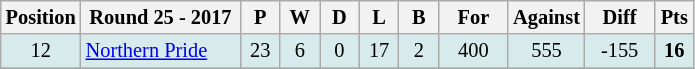<table class="wikitable" style="text-align:center; font-size:85%;">
<tr>
<th width=40 abbr="Position">Position</th>
<th width=100>Round 25 - 2017</th>
<th width=20 abbr="Played">P</th>
<th width=20 abbr="Won">W</th>
<th width=20 abbr="Drawn">D</th>
<th width=20 abbr="Lost">L</th>
<th width=20 abbr="Bye">B</th>
<th width=40 abbr="Points for">For</th>
<th width=40 abbr="Points against">Against</th>
<th width=40 abbr="Points difference">Diff</th>
<th width=20 abbr="Points">Pts</th>
</tr>
<tr style="background: #d7ebed;">
<td>12</td>
<td style="text-align:left;"> <a href='#'>Northern Pride</a></td>
<td>23</td>
<td>6</td>
<td>0</td>
<td>17</td>
<td>2</td>
<td>400</td>
<td>555</td>
<td>-155</td>
<td><strong>16</strong></td>
</tr>
<tr>
</tr>
</table>
